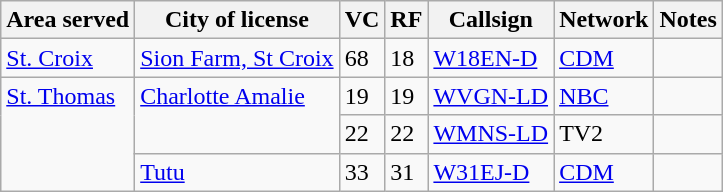<table class="sortable wikitable" style="margin: 1em 1em 1em 0; background: #f9f9f9;">
<tr>
<th>Area served</th>
<th>City of license</th>
<th>VC</th>
<th>RF</th>
<th>Callsign</th>
<th>Network</th>
<th class="unsortable">Notes</th>
</tr>
<tr style="vertical-align: top; text-align: left;">
<td><a href='#'>St. Croix</a></td>
<td><a href='#'>Sion Farm, St Croix</a></td>
<td>68</td>
<td>18</td>
<td><a href='#'>W18EN-D</a></td>
<td><a href='#'>CDM</a></td>
<td></td>
</tr>
<tr style="vertical-align: top; text-align: left;">
<td colspan="1" rowspan="3"><a href='#'>St. Thomas</a></td>
<td colspan="1" rowspan="2"><a href='#'>Charlotte Amalie</a></td>
<td>19</td>
<td>19</td>
<td><a href='#'>WVGN-LD</a></td>
<td><a href='#'>NBC</a></td>
<td></td>
</tr>
<tr style="vertical-align: top; text-align: left;">
<td>22</td>
<td>22</td>
<td><a href='#'>WMNS-LD</a></td>
<td>TV2</td>
<td></td>
</tr>
<tr style="vertical-align: top; text-align: left;">
<td><a href='#'>Tutu</a></td>
<td>33</td>
<td>31</td>
<td><a href='#'>W31EJ-D</a></td>
<td><a href='#'>CDM</a></td>
<td></td>
</tr>
</table>
